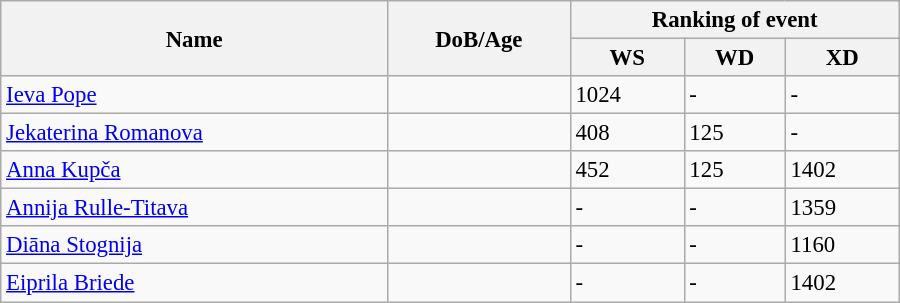<table class="wikitable" style="width:600px; font-size:95%;">
<tr>
<th rowspan="2" align="left">Name</th>
<th rowspan="2" align="left">DoB/Age</th>
<th colspan="3" align="center">Ranking of event</th>
</tr>
<tr>
<th align="center">WS</th>
<th>WD</th>
<th align="center">XD</th>
</tr>
<tr>
<td><a href='#'>Ieva Pope</a></td>
<td></td>
<td>1024</td>
<td>-</td>
<td>-</td>
</tr>
<tr>
<td><a href='#'>Jekaterina Romanova</a></td>
<td></td>
<td>408</td>
<td>125</td>
<td>-</td>
</tr>
<tr>
<td><a href='#'>Anna Kupča</a></td>
<td></td>
<td>452</td>
<td>125</td>
<td>1402</td>
</tr>
<tr>
<td><a href='#'>Annija Rulle-Titava</a></td>
<td></td>
<td>-</td>
<td>-</td>
<td>1359</td>
</tr>
<tr>
<td><a href='#'>Diāna Stognija</a></td>
<td></td>
<td>-</td>
<td>-</td>
<td>1160</td>
</tr>
<tr>
<td><a href='#'>Eiprila Briede</a></td>
<td></td>
<td>-</td>
<td>-</td>
<td>1402</td>
</tr>
</table>
